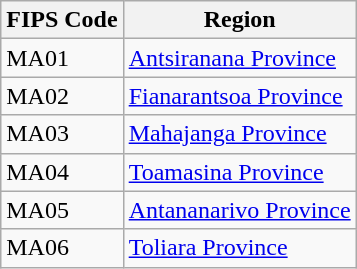<table class="wikitable">
<tr>
<th>FIPS Code</th>
<th>Region</th>
</tr>
<tr>
<td>MA01</td>
<td><a href='#'>Antsiranana Province</a></td>
</tr>
<tr>
<td>MA02</td>
<td><a href='#'>Fianarantsoa Province</a></td>
</tr>
<tr>
<td>MA03</td>
<td><a href='#'>Mahajanga Province</a></td>
</tr>
<tr>
<td>MA04</td>
<td><a href='#'>Toamasina Province</a></td>
</tr>
<tr>
<td>MA05</td>
<td><a href='#'>Antananarivo Province</a></td>
</tr>
<tr>
<td>MA06</td>
<td><a href='#'>Toliara Province</a></td>
</tr>
</table>
